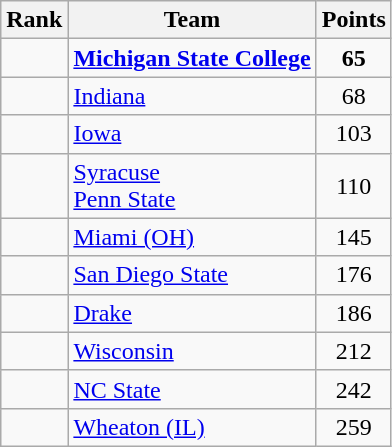<table class="wikitable sortable" style="text-align:center">
<tr>
<th>Rank</th>
<th>Team</th>
<th>Points</th>
</tr>
<tr>
<td></td>
<td align=left><strong><a href='#'>Michigan State College</a></strong></td>
<td><strong>65</strong></td>
</tr>
<tr>
<td></td>
<td align=left><a href='#'>Indiana</a></td>
<td>68</td>
</tr>
<tr>
<td></td>
<td align=left><a href='#'>Iowa</a></td>
<td>103</td>
</tr>
<tr>
<td></td>
<td align=left><a href='#'>Syracuse</a><br><a href='#'>Penn State</a></td>
<td>110</td>
</tr>
<tr>
<td></td>
<td align=left><a href='#'>Miami (OH)</a></td>
<td>145</td>
</tr>
<tr>
<td></td>
<td align=left><a href='#'>San Diego State</a></td>
<td>176</td>
</tr>
<tr>
<td></td>
<td align=left><a href='#'>Drake</a></td>
<td>186</td>
</tr>
<tr>
<td></td>
<td align=left><a href='#'>Wisconsin</a></td>
<td>212</td>
</tr>
<tr>
<td></td>
<td align=left><a href='#'>NC State</a></td>
<td>242</td>
</tr>
<tr>
<td></td>
<td align=left><a href='#'>Wheaton (IL)</a></td>
<td>259</td>
</tr>
</table>
